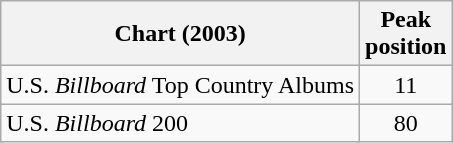<table class="wikitable">
<tr>
<th>Chart (2003)</th>
<th>Peak<br>position</th>
</tr>
<tr>
<td>U.S. <em>Billboard</em> Top Country Albums</td>
<td align="center">11</td>
</tr>
<tr>
<td>U.S. <em>Billboard</em> 200</td>
<td align="center">80</td>
</tr>
</table>
